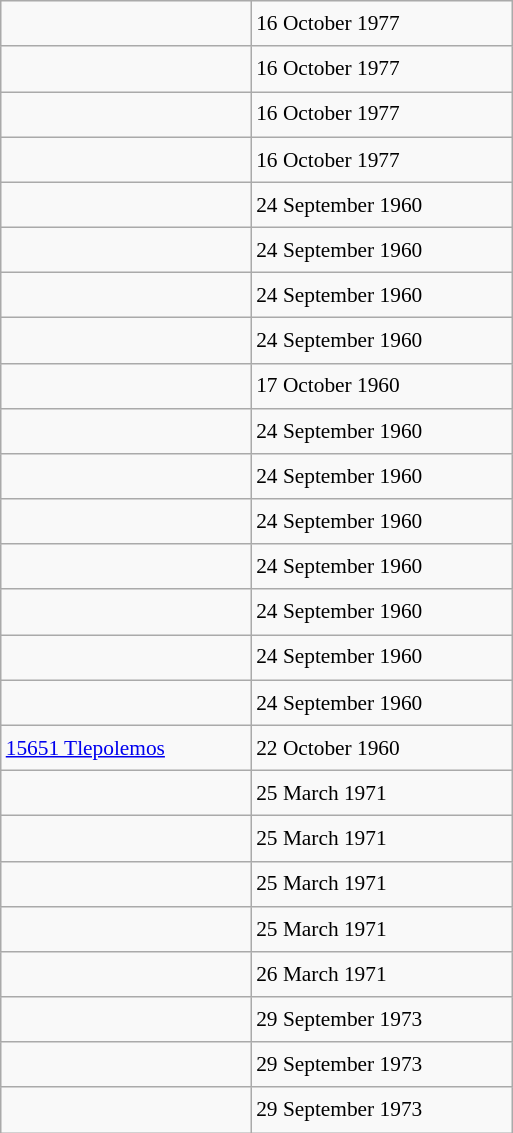<table class="wikitable" style="font-size: 89%; float: left; width: 24em; margin-right: 1em; line-height: 1.65em">
<tr>
<td></td>
<td>16 October 1977</td>
</tr>
<tr>
<td></td>
<td>16 October 1977</td>
</tr>
<tr>
<td></td>
<td>16 October 1977</td>
</tr>
<tr>
<td></td>
<td>16 October 1977</td>
</tr>
<tr>
<td></td>
<td>24 September 1960</td>
</tr>
<tr>
<td></td>
<td>24 September 1960</td>
</tr>
<tr>
<td></td>
<td>24 September 1960</td>
</tr>
<tr>
<td></td>
<td>24 September 1960</td>
</tr>
<tr>
<td></td>
<td>17 October 1960</td>
</tr>
<tr>
<td></td>
<td>24 September 1960</td>
</tr>
<tr>
<td></td>
<td>24 September 1960</td>
</tr>
<tr>
<td></td>
<td>24 September 1960</td>
</tr>
<tr>
<td></td>
<td>24 September 1960</td>
</tr>
<tr>
<td></td>
<td>24 September 1960</td>
</tr>
<tr>
<td></td>
<td>24 September 1960</td>
</tr>
<tr>
<td></td>
<td>24 September 1960</td>
</tr>
<tr>
<td><a href='#'>15651 Tlepolemos</a></td>
<td>22 October 1960</td>
</tr>
<tr>
<td></td>
<td>25 March 1971</td>
</tr>
<tr>
<td></td>
<td>25 March 1971</td>
</tr>
<tr>
<td></td>
<td>25 March 1971</td>
</tr>
<tr>
<td></td>
<td>25 March 1971</td>
</tr>
<tr>
<td></td>
<td>26 March 1971</td>
</tr>
<tr>
<td></td>
<td>29 September 1973</td>
</tr>
<tr>
<td></td>
<td>29 September 1973</td>
</tr>
<tr>
<td></td>
<td>29 September 1973</td>
</tr>
</table>
